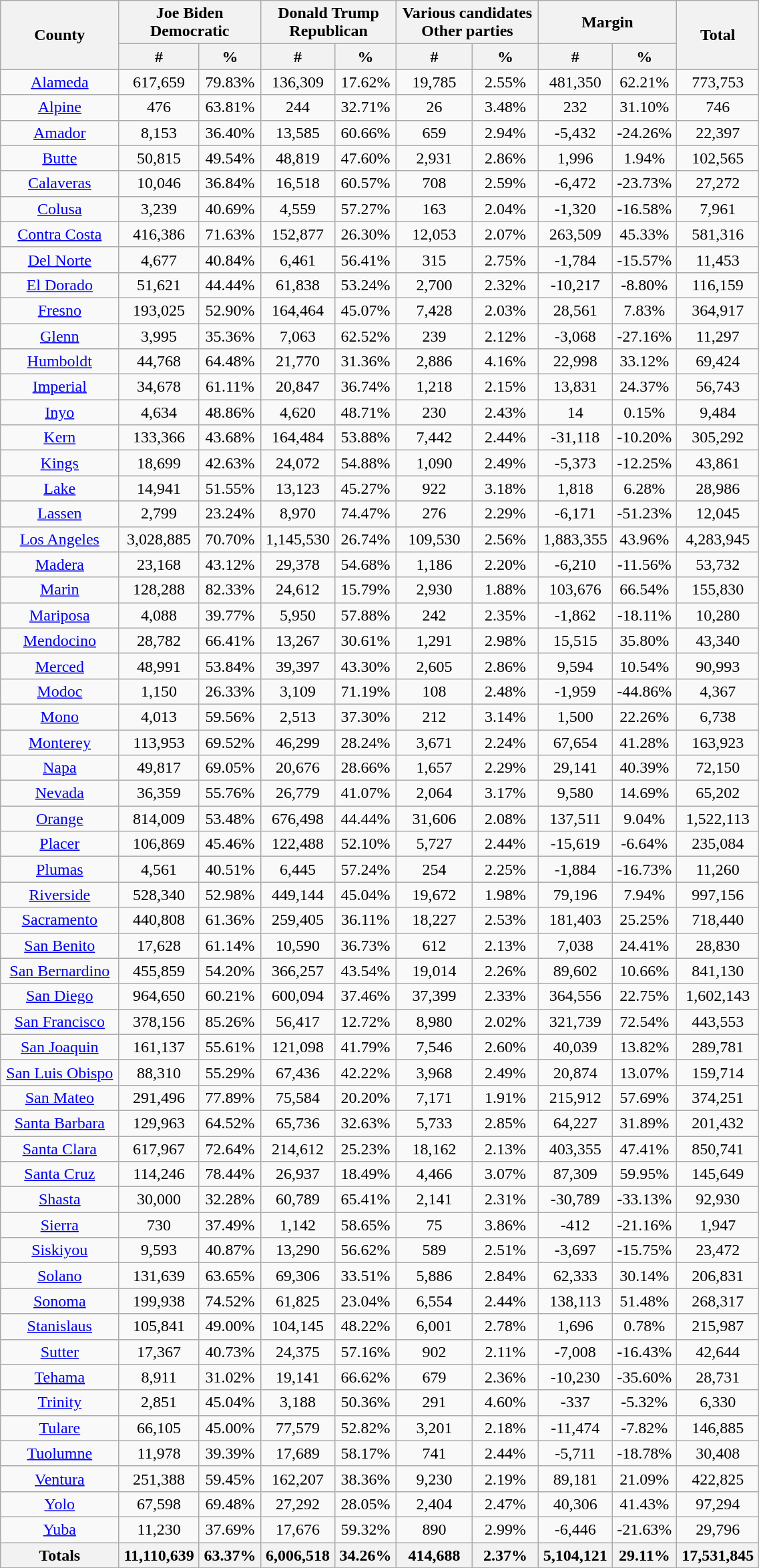<table width="60%"  class="wikitable sortable" style="text-align:center">
<tr>
<th style="text-align:center;" rowspan="2">County</th>
<th style="text-align:center;" colspan="2">Joe Biden<br>Democratic</th>
<th style="text-align:center;" colspan="2">Donald Trump<br>Republican</th>
<th style="text-align:center;" colspan="2">Various candidates<br>Other parties</th>
<th style="text-align:center;" colspan="2">Margin</th>
<th style="text-align:center;" rowspan="2">Total</th>
</tr>
<tr>
<th style="text-align:center;" data-sort-type="number">#</th>
<th style="text-align:center;" data-sort-type="number">%</th>
<th style="text-align:center;" data-sort-type="number">#</th>
<th style="text-align:center;" data-sort-type="number">%</th>
<th style="text-align:center;" data-sort-type="number">#</th>
<th style="text-align:center;" data-sort-type="number">%</th>
<th style="text-align:center;" data-sort-type="number">#</th>
<th style="text-align:center;" data-sort-type="number">%</th>
</tr>
<tr style="text-align:center;">
<td><a href='#'>Alameda</a></td>
<td>617,659</td>
<td>79.83%</td>
<td>136,309</td>
<td>17.62%</td>
<td>19,785</td>
<td>2.55%</td>
<td>481,350</td>
<td>62.21%</td>
<td>773,753</td>
</tr>
<tr style="text-align:center;">
<td><a href='#'>Alpine</a></td>
<td>476</td>
<td>63.81%</td>
<td>244</td>
<td>32.71%</td>
<td>26</td>
<td>3.48%</td>
<td>232</td>
<td>31.10%</td>
<td>746</td>
</tr>
<tr style="text-align:center;">
<td><a href='#'>Amador</a></td>
<td>8,153</td>
<td>36.40%</td>
<td>13,585</td>
<td>60.66%</td>
<td>659</td>
<td>2.94%</td>
<td>-5,432</td>
<td>-24.26%</td>
<td>22,397</td>
</tr>
<tr style="text-align:center;">
<td><a href='#'>Butte</a></td>
<td>50,815</td>
<td>49.54%</td>
<td>48,819</td>
<td>47.60%</td>
<td>2,931</td>
<td>2.86%</td>
<td>1,996</td>
<td>1.94%</td>
<td>102,565</td>
</tr>
<tr style="text-align:center;">
<td><a href='#'>Calaveras</a></td>
<td>10,046</td>
<td>36.84%</td>
<td>16,518</td>
<td>60.57%</td>
<td>708</td>
<td>2.59%</td>
<td>-6,472</td>
<td>-23.73%</td>
<td>27,272</td>
</tr>
<tr style="text-align:center;">
<td><a href='#'>Colusa</a></td>
<td>3,239</td>
<td>40.69%</td>
<td>4,559</td>
<td>57.27%</td>
<td>163</td>
<td>2.04%</td>
<td>-1,320</td>
<td>-16.58%</td>
<td>7,961</td>
</tr>
<tr style="text-align:center;">
<td><a href='#'>Contra Costa</a></td>
<td>416,386</td>
<td>71.63%</td>
<td>152,877</td>
<td>26.30%</td>
<td>12,053</td>
<td>2.07%</td>
<td>263,509</td>
<td>45.33%</td>
<td>581,316</td>
</tr>
<tr style="text-align:center;">
<td><a href='#'>Del Norte</a></td>
<td>4,677</td>
<td>40.84%</td>
<td>6,461</td>
<td>56.41%</td>
<td>315</td>
<td>2.75%</td>
<td>-1,784</td>
<td>-15.57%</td>
<td>11,453</td>
</tr>
<tr style="text-align:center;">
<td><a href='#'>El Dorado</a></td>
<td>51,621</td>
<td>44.44%</td>
<td>61,838</td>
<td>53.24%</td>
<td>2,700</td>
<td>2.32%</td>
<td>-10,217</td>
<td>-8.80%</td>
<td>116,159</td>
</tr>
<tr style="text-align:center;">
<td><a href='#'>Fresno</a></td>
<td>193,025</td>
<td>52.90%</td>
<td>164,464</td>
<td>45.07%</td>
<td>7,428</td>
<td>2.03%</td>
<td>28,561</td>
<td>7.83%</td>
<td>364,917</td>
</tr>
<tr style="text-align:center;">
<td><a href='#'>Glenn</a></td>
<td>3,995</td>
<td>35.36%</td>
<td>7,063</td>
<td>62.52%</td>
<td>239</td>
<td>2.12%</td>
<td>-3,068</td>
<td>-27.16%</td>
<td>11,297</td>
</tr>
<tr style="text-align:center;">
<td><a href='#'>Humboldt</a></td>
<td>44,768</td>
<td>64.48%</td>
<td>21,770</td>
<td>31.36%</td>
<td>2,886</td>
<td>4.16%</td>
<td>22,998</td>
<td>33.12%</td>
<td>69,424</td>
</tr>
<tr style="text-align:center;">
<td><a href='#'>Imperial</a></td>
<td>34,678</td>
<td>61.11%</td>
<td>20,847</td>
<td>36.74%</td>
<td>1,218</td>
<td>2.15%</td>
<td>13,831</td>
<td>24.37%</td>
<td>56,743</td>
</tr>
<tr style="text-align:center;">
<td><a href='#'>Inyo</a></td>
<td>4,634</td>
<td>48.86%</td>
<td>4,620</td>
<td>48.71%</td>
<td>230</td>
<td>2.43%</td>
<td>14</td>
<td>0.15%</td>
<td>9,484</td>
</tr>
<tr style="text-align:center;">
<td><a href='#'>Kern</a></td>
<td>133,366</td>
<td>43.68%</td>
<td>164,484</td>
<td>53.88%</td>
<td>7,442</td>
<td>2.44%</td>
<td>-31,118</td>
<td>-10.20%</td>
<td>305,292</td>
</tr>
<tr style="text-align:center;">
<td><a href='#'>Kings</a></td>
<td>18,699</td>
<td>42.63%</td>
<td>24,072</td>
<td>54.88%</td>
<td>1,090</td>
<td>2.49%</td>
<td>-5,373</td>
<td>-12.25%</td>
<td>43,861</td>
</tr>
<tr style="text-align:center;">
<td><a href='#'>Lake</a></td>
<td>14,941</td>
<td>51.55%</td>
<td>13,123</td>
<td>45.27%</td>
<td>922</td>
<td>3.18%</td>
<td>1,818</td>
<td>6.28%</td>
<td>28,986</td>
</tr>
<tr style="text-align:center;">
<td><a href='#'>Lassen</a></td>
<td>2,799</td>
<td>23.24%</td>
<td>8,970</td>
<td>74.47%</td>
<td>276</td>
<td>2.29%</td>
<td>-6,171</td>
<td>-51.23%</td>
<td>12,045</td>
</tr>
<tr style="text-align:center;">
<td><a href='#'>Los Angeles</a></td>
<td>3,028,885</td>
<td>70.70%</td>
<td>1,145,530</td>
<td>26.74%</td>
<td>109,530</td>
<td>2.56%</td>
<td>1,883,355</td>
<td>43.96%</td>
<td>4,283,945</td>
</tr>
<tr style="text-align:center;">
<td><a href='#'>Madera</a></td>
<td>23,168</td>
<td>43.12%</td>
<td>29,378</td>
<td>54.68%</td>
<td>1,186</td>
<td>2.20%</td>
<td>-6,210</td>
<td>-11.56%</td>
<td>53,732</td>
</tr>
<tr style="text-align:center;">
<td><a href='#'>Marin</a></td>
<td>128,288</td>
<td>82.33%</td>
<td>24,612</td>
<td>15.79%</td>
<td>2,930</td>
<td>1.88%</td>
<td>103,676</td>
<td>66.54%</td>
<td>155,830</td>
</tr>
<tr style="text-align:center;">
<td><a href='#'>Mariposa</a></td>
<td>4,088</td>
<td>39.77%</td>
<td>5,950</td>
<td>57.88%</td>
<td>242</td>
<td>2.35%</td>
<td>-1,862</td>
<td>-18.11%</td>
<td>10,280</td>
</tr>
<tr style="text-align:center;">
<td><a href='#'>Mendocino</a></td>
<td>28,782</td>
<td>66.41%</td>
<td>13,267</td>
<td>30.61%</td>
<td>1,291</td>
<td>2.98%</td>
<td>15,515</td>
<td>35.80%</td>
<td>43,340</td>
</tr>
<tr style="text-align:center;">
<td><a href='#'>Merced</a></td>
<td>48,991</td>
<td>53.84%</td>
<td>39,397</td>
<td>43.30%</td>
<td>2,605</td>
<td>2.86%</td>
<td>9,594</td>
<td>10.54%</td>
<td>90,993</td>
</tr>
<tr style="text-align:center;">
<td><a href='#'>Modoc</a></td>
<td>1,150</td>
<td>26.33%</td>
<td>3,109</td>
<td>71.19%</td>
<td>108</td>
<td>2.48%</td>
<td>-1,959</td>
<td>-44.86%</td>
<td>4,367</td>
</tr>
<tr style="text-align:center;">
<td><a href='#'>Mono</a></td>
<td>4,013</td>
<td>59.56%</td>
<td>2,513</td>
<td>37.30%</td>
<td>212</td>
<td>3.14%</td>
<td>1,500</td>
<td>22.26%</td>
<td>6,738</td>
</tr>
<tr style="text-align:center;">
<td><a href='#'>Monterey</a></td>
<td>113,953</td>
<td>69.52%</td>
<td>46,299</td>
<td>28.24%</td>
<td>3,671</td>
<td>2.24%</td>
<td>67,654</td>
<td>41.28%</td>
<td>163,923</td>
</tr>
<tr style="text-align:center;">
<td><a href='#'>Napa</a></td>
<td>49,817</td>
<td>69.05%</td>
<td>20,676</td>
<td>28.66%</td>
<td>1,657</td>
<td>2.29%</td>
<td>29,141</td>
<td>40.39%</td>
<td>72,150</td>
</tr>
<tr style="text-align:center;">
<td><a href='#'>Nevada</a></td>
<td>36,359</td>
<td>55.76%</td>
<td>26,779</td>
<td>41.07%</td>
<td>2,064</td>
<td>3.17%</td>
<td>9,580</td>
<td>14.69%</td>
<td>65,202</td>
</tr>
<tr style="text-align:center;">
<td><a href='#'>Orange</a></td>
<td>814,009</td>
<td>53.48%</td>
<td>676,498</td>
<td>44.44%</td>
<td>31,606</td>
<td>2.08%</td>
<td>137,511</td>
<td>9.04%</td>
<td>1,522,113</td>
</tr>
<tr style="text-align:center;">
<td><a href='#'>Placer</a></td>
<td>106,869</td>
<td>45.46%</td>
<td>122,488</td>
<td>52.10%</td>
<td>5,727</td>
<td>2.44%</td>
<td>-15,619</td>
<td>-6.64%</td>
<td>235,084</td>
</tr>
<tr style="text-align:center;">
<td><a href='#'>Plumas</a></td>
<td>4,561</td>
<td>40.51%</td>
<td>6,445</td>
<td>57.24%</td>
<td>254</td>
<td>2.25%</td>
<td>-1,884</td>
<td>-16.73%</td>
<td>11,260</td>
</tr>
<tr style="text-align:center;">
<td><a href='#'>Riverside</a></td>
<td>528,340</td>
<td>52.98%</td>
<td>449,144</td>
<td>45.04%</td>
<td>19,672</td>
<td>1.98%</td>
<td>79,196</td>
<td>7.94%</td>
<td>997,156</td>
</tr>
<tr style="text-align:center;">
<td><a href='#'>Sacramento</a></td>
<td>440,808</td>
<td>61.36%</td>
<td>259,405</td>
<td>36.11%</td>
<td>18,227</td>
<td>2.53%</td>
<td>181,403</td>
<td>25.25%</td>
<td>718,440</td>
</tr>
<tr style="text-align:center;">
<td><a href='#'>San Benito</a></td>
<td>17,628</td>
<td>61.14%</td>
<td>10,590</td>
<td>36.73%</td>
<td>612</td>
<td>2.13%</td>
<td>7,038</td>
<td>24.41%</td>
<td>28,830</td>
</tr>
<tr style="text-align:center;">
<td><a href='#'>San Bernardino</a></td>
<td>455,859</td>
<td>54.20%</td>
<td>366,257</td>
<td>43.54%</td>
<td>19,014</td>
<td>2.26%</td>
<td>89,602</td>
<td>10.66%</td>
<td>841,130</td>
</tr>
<tr style="text-align:center;">
<td><a href='#'>San Diego</a></td>
<td>964,650</td>
<td>60.21%</td>
<td>600,094</td>
<td>37.46%</td>
<td>37,399</td>
<td>2.33%</td>
<td>364,556</td>
<td>22.75%</td>
<td>1,602,143</td>
</tr>
<tr style="text-align:center;">
<td><a href='#'>San Francisco</a></td>
<td>378,156</td>
<td>85.26%</td>
<td>56,417</td>
<td>12.72%</td>
<td>8,980</td>
<td>2.02%</td>
<td>321,739</td>
<td>72.54%</td>
<td>443,553</td>
</tr>
<tr style="text-align:center;">
<td><a href='#'>San Joaquin</a></td>
<td>161,137</td>
<td>55.61%</td>
<td>121,098</td>
<td>41.79%</td>
<td>7,546</td>
<td>2.60%</td>
<td>40,039</td>
<td>13.82%</td>
<td>289,781</td>
</tr>
<tr style="text-align:center;">
<td><a href='#'>San Luis Obispo</a></td>
<td>88,310</td>
<td>55.29%</td>
<td>67,436</td>
<td>42.22%</td>
<td>3,968</td>
<td>2.49%</td>
<td>20,874</td>
<td>13.07%</td>
<td>159,714</td>
</tr>
<tr style="text-align:center;">
<td><a href='#'>San Mateo</a></td>
<td>291,496</td>
<td>77.89%</td>
<td>75,584</td>
<td>20.20%</td>
<td>7,171</td>
<td>1.91%</td>
<td>215,912</td>
<td>57.69%</td>
<td>374,251</td>
</tr>
<tr style="text-align:center;">
<td><a href='#'>Santa Barbara</a></td>
<td>129,963</td>
<td>64.52%</td>
<td>65,736</td>
<td>32.63%</td>
<td>5,733</td>
<td>2.85%</td>
<td>64,227</td>
<td>31.89%</td>
<td>201,432</td>
</tr>
<tr style="text-align:center;">
<td><a href='#'>Santa Clara</a></td>
<td>617,967</td>
<td>72.64%</td>
<td>214,612</td>
<td>25.23%</td>
<td>18,162</td>
<td>2.13%</td>
<td>403,355</td>
<td>47.41%</td>
<td>850,741</td>
</tr>
<tr style="text-align:center;">
<td><a href='#'>Santa Cruz</a></td>
<td>114,246</td>
<td>78.44%</td>
<td>26,937</td>
<td>18.49%</td>
<td>4,466</td>
<td>3.07%</td>
<td>87,309</td>
<td>59.95%</td>
<td>145,649</td>
</tr>
<tr style="text-align:center;">
<td><a href='#'>Shasta</a></td>
<td>30,000</td>
<td>32.28%</td>
<td>60,789</td>
<td>65.41%</td>
<td>2,141</td>
<td>2.31%</td>
<td>-30,789</td>
<td>-33.13%</td>
<td>92,930</td>
</tr>
<tr style="text-align:center;">
<td><a href='#'>Sierra</a></td>
<td>730</td>
<td>37.49%</td>
<td>1,142</td>
<td>58.65%</td>
<td>75</td>
<td>3.86%</td>
<td>-412</td>
<td>-21.16%</td>
<td>1,947</td>
</tr>
<tr style="text-align:center;">
<td><a href='#'>Siskiyou</a></td>
<td>9,593</td>
<td>40.87%</td>
<td>13,290</td>
<td>56.62%</td>
<td>589</td>
<td>2.51%</td>
<td>-3,697</td>
<td>-15.75%</td>
<td>23,472</td>
</tr>
<tr style="text-align:center;">
<td><a href='#'>Solano</a></td>
<td>131,639</td>
<td>63.65%</td>
<td>69,306</td>
<td>33.51%</td>
<td>5,886</td>
<td>2.84%</td>
<td>62,333</td>
<td>30.14%</td>
<td>206,831</td>
</tr>
<tr style="text-align:center;">
<td><a href='#'>Sonoma</a></td>
<td>199,938</td>
<td>74.52%</td>
<td>61,825</td>
<td>23.04%</td>
<td>6,554</td>
<td>2.44%</td>
<td>138,113</td>
<td>51.48%</td>
<td>268,317</td>
</tr>
<tr style="text-align:center;">
<td><a href='#'>Stanislaus</a></td>
<td>105,841</td>
<td>49.00%</td>
<td>104,145</td>
<td>48.22%</td>
<td>6,001</td>
<td>2.78%</td>
<td>1,696</td>
<td>0.78%</td>
<td>215,987</td>
</tr>
<tr style="text-align:center;">
<td><a href='#'>Sutter</a></td>
<td>17,367</td>
<td>40.73%</td>
<td>24,375</td>
<td>57.16%</td>
<td>902</td>
<td>2.11%</td>
<td>-7,008</td>
<td>-16.43%</td>
<td>42,644</td>
</tr>
<tr style="text-align:center;">
<td><a href='#'>Tehama</a></td>
<td>8,911</td>
<td>31.02%</td>
<td>19,141</td>
<td>66.62%</td>
<td>679</td>
<td>2.36%</td>
<td>-10,230</td>
<td>-35.60%</td>
<td>28,731</td>
</tr>
<tr style="text-align:center;">
<td><a href='#'>Trinity</a></td>
<td>2,851</td>
<td>45.04%</td>
<td>3,188</td>
<td>50.36%</td>
<td>291</td>
<td>4.60%</td>
<td>-337</td>
<td>-5.32%</td>
<td>6,330</td>
</tr>
<tr style="text-align:center;">
<td><a href='#'>Tulare</a></td>
<td>66,105</td>
<td>45.00%</td>
<td>77,579</td>
<td>52.82%</td>
<td>3,201</td>
<td>2.18%</td>
<td>-11,474</td>
<td>-7.82%</td>
<td>146,885</td>
</tr>
<tr style="text-align:center;">
<td><a href='#'>Tuolumne</a></td>
<td>11,978</td>
<td>39.39%</td>
<td>17,689</td>
<td>58.17%</td>
<td>741</td>
<td>2.44%</td>
<td>-5,711</td>
<td>-18.78%</td>
<td>30,408</td>
</tr>
<tr style="text-align:center;">
<td><a href='#'>Ventura</a></td>
<td>251,388</td>
<td>59.45%</td>
<td>162,207</td>
<td>38.36%</td>
<td>9,230</td>
<td>2.19%</td>
<td>89,181</td>
<td>21.09%</td>
<td>422,825</td>
</tr>
<tr style="text-align:center;">
<td><a href='#'>Yolo</a></td>
<td>67,598</td>
<td>69.48%</td>
<td>27,292</td>
<td>28.05%</td>
<td>2,404</td>
<td>2.47%</td>
<td>40,306</td>
<td>41.43%</td>
<td>97,294</td>
</tr>
<tr style="text-align:center;">
<td><a href='#'>Yuba</a></td>
<td>11,230</td>
<td>37.69%</td>
<td>17,676</td>
<td>59.32%</td>
<td>890</td>
<td>2.99%</td>
<td>-6,446</td>
<td>-21.63%</td>
<td>29,796</td>
</tr>
<tr>
<th>Totals</th>
<th>11,110,639</th>
<th>63.37%</th>
<th>6,006,518</th>
<th>34.26%</th>
<th>414,688</th>
<th>2.37%</th>
<th>5,104,121</th>
<th>29.11%</th>
<th>17,531,845</th>
</tr>
</table>
